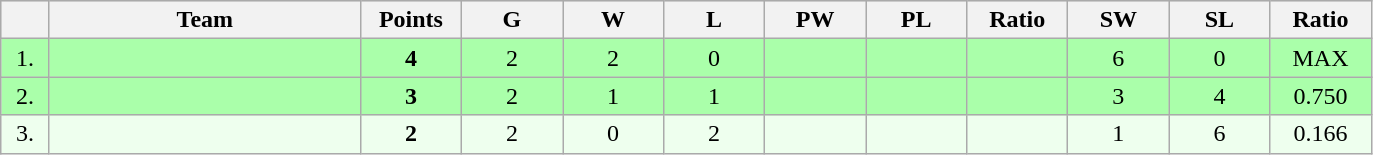<table class=wikitable style="text-align:center">
<tr bgcolor="#DCDCDC">
<th width="25"></th>
<th width="200">Team</th>
<th width="60">Points</th>
<th width="60">G</th>
<th width="60">W</th>
<th width="60">L</th>
<th width="60">PW</th>
<th width="60">PL</th>
<th width="60">Ratio</th>
<th width="60">SW</th>
<th width="60">SL</th>
<th width="60">Ratio</th>
</tr>
<tr bgcolor=#AAFFAA>
<td>1.</td>
<td align=left></td>
<td><strong>4</strong></td>
<td>2</td>
<td>2</td>
<td>0</td>
<td></td>
<td></td>
<td></td>
<td>6</td>
<td>0</td>
<td>MAX</td>
</tr>
<tr bgcolor=#AAFFAA>
<td>2.</td>
<td align=left></td>
<td><strong>3</strong></td>
<td>2</td>
<td>1</td>
<td>1</td>
<td></td>
<td></td>
<td></td>
<td>3</td>
<td>4</td>
<td>0.750</td>
</tr>
<tr bgcolor=#EEFFEE>
<td>3.</td>
<td align=left></td>
<td><strong>2</strong></td>
<td>2</td>
<td>0</td>
<td>2</td>
<td></td>
<td></td>
<td></td>
<td>1</td>
<td>6</td>
<td>0.166</td>
</tr>
</table>
